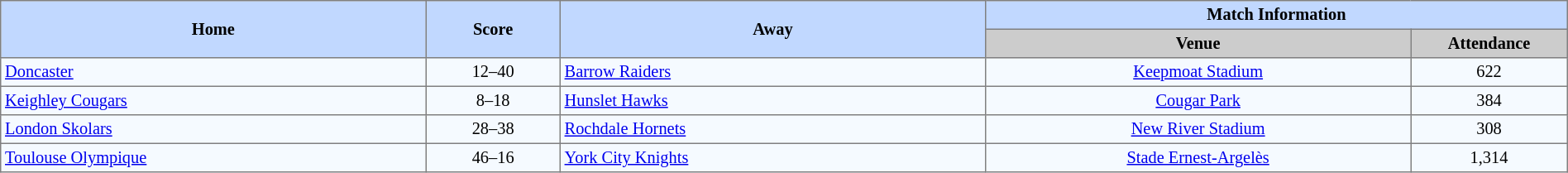<table border=1 style="border-collapse:collapse; font-size:85%; text-align:center;" cellpadding=3 cellspacing=0 width=100%>
<tr bgcolor=#C1D8FF>
<th rowspan=2 width=19%>Home</th>
<th rowspan=2 width=6%>Score</th>
<th rowspan=2 width=19%>Away</th>
<th colspan=2>Match Information</th>
</tr>
<tr bgcolor=#CCCCCC>
<th width=19%>Venue</th>
<th width=7%>Attendance</th>
</tr>
<tr bgcolor=#F5FAFF>
<td align=left> <a href='#'>Doncaster</a></td>
<td>12–40</td>
<td align=left> <a href='#'>Barrow Raiders</a></td>
<td><a href='#'>Keepmoat Stadium</a></td>
<td>622</td>
</tr>
<tr bgcolor=#F5FAFF>
<td align=left> <a href='#'>Keighley Cougars</a></td>
<td>8–18</td>
<td align=left> <a href='#'>Hunslet Hawks</a></td>
<td><a href='#'>Cougar Park</a></td>
<td>384</td>
</tr>
<tr bgcolor=#F5FAFF>
<td align=left> <a href='#'>London Skolars</a></td>
<td>28–38</td>
<td align=left> <a href='#'>Rochdale Hornets</a></td>
<td><a href='#'>New River Stadium</a></td>
<td>308</td>
</tr>
<tr bgcolor=#F5FAFF>
<td align=left> <a href='#'>Toulouse Olympique</a></td>
<td>46–16</td>
<td align=left> <a href='#'>York City Knights</a></td>
<td><a href='#'>Stade Ernest-Argelès</a></td>
<td>1,314</td>
</tr>
</table>
